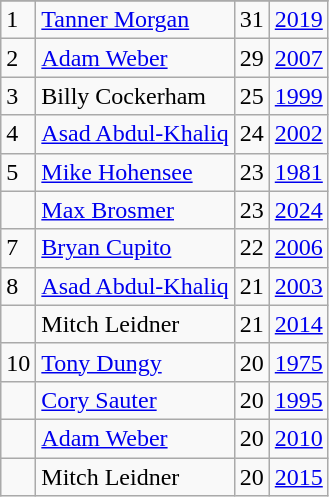<table class="wikitable">
<tr>
</tr>
<tr>
<td>1</td>
<td><a href='#'>Tanner Morgan</a></td>
<td><abbr>31</abbr></td>
<td><a href='#'>2019</a></td>
</tr>
<tr>
<td>2</td>
<td><a href='#'>Adam Weber</a></td>
<td><abbr>29</abbr></td>
<td><a href='#'>2007</a></td>
</tr>
<tr>
<td>3</td>
<td>Billy Cockerham</td>
<td><abbr>25</abbr></td>
<td><a href='#'>1999</a></td>
</tr>
<tr>
<td>4</td>
<td><a href='#'>Asad Abdul-Khaliq</a></td>
<td><abbr>24</abbr></td>
<td><a href='#'>2002</a></td>
</tr>
<tr>
<td>5</td>
<td><a href='#'>Mike Hohensee</a></td>
<td><abbr>23</abbr></td>
<td><a href='#'>1981</a></td>
</tr>
<tr>
<td></td>
<td><a href='#'>Max Brosmer</a></td>
<td><abbr>23</abbr></td>
<td><a href='#'>2024</a></td>
</tr>
<tr>
<td>7</td>
<td><a href='#'>Bryan Cupito</a></td>
<td><abbr>22</abbr></td>
<td><a href='#'>2006</a></td>
</tr>
<tr>
<td>8</td>
<td><a href='#'>Asad Abdul-Khaliq</a></td>
<td><abbr>21</abbr></td>
<td><a href='#'>2003</a></td>
</tr>
<tr>
<td></td>
<td>Mitch Leidner</td>
<td><abbr>21</abbr></td>
<td><a href='#'>2014</a></td>
</tr>
<tr>
<td>10</td>
<td><a href='#'>Tony Dungy</a></td>
<td><abbr>20</abbr></td>
<td><a href='#'>1975</a></td>
</tr>
<tr>
<td></td>
<td><a href='#'>Cory Sauter</a></td>
<td><abbr>20</abbr></td>
<td><a href='#'>1995</a></td>
</tr>
<tr>
<td></td>
<td><a href='#'>Adam Weber</a></td>
<td><abbr>20</abbr></td>
<td><a href='#'>2010</a></td>
</tr>
<tr>
<td></td>
<td>Mitch Leidner</td>
<td><abbr>20</abbr></td>
<td><a href='#'>2015</a></td>
</tr>
</table>
